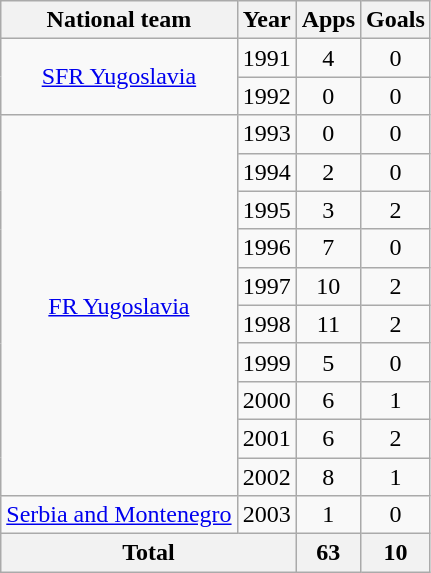<table class="wikitable" style="text-align:center">
<tr>
<th>National team</th>
<th>Year</th>
<th>Apps</th>
<th>Goals</th>
</tr>
<tr>
<td rowspan="2"><a href='#'>SFR Yugoslavia</a></td>
<td>1991</td>
<td>4</td>
<td>0</td>
</tr>
<tr>
<td>1992</td>
<td>0</td>
<td>0</td>
</tr>
<tr>
<td rowspan="10"><a href='#'>FR Yugoslavia</a></td>
<td>1993</td>
<td>0</td>
<td>0</td>
</tr>
<tr>
<td>1994</td>
<td>2</td>
<td>0</td>
</tr>
<tr>
<td>1995</td>
<td>3</td>
<td>2</td>
</tr>
<tr>
<td>1996</td>
<td>7</td>
<td>0</td>
</tr>
<tr>
<td>1997</td>
<td>10</td>
<td>2</td>
</tr>
<tr>
<td>1998</td>
<td>11</td>
<td>2</td>
</tr>
<tr>
<td>1999</td>
<td>5</td>
<td>0</td>
</tr>
<tr>
<td>2000</td>
<td>6</td>
<td>1</td>
</tr>
<tr>
<td>2001</td>
<td>6</td>
<td>2</td>
</tr>
<tr>
<td>2002</td>
<td>8</td>
<td>1</td>
</tr>
<tr>
<td><a href='#'>Serbia and Montenegro</a></td>
<td>2003</td>
<td>1</td>
<td>0</td>
</tr>
<tr>
<th colspan="2">Total</th>
<th>63</th>
<th>10</th>
</tr>
</table>
